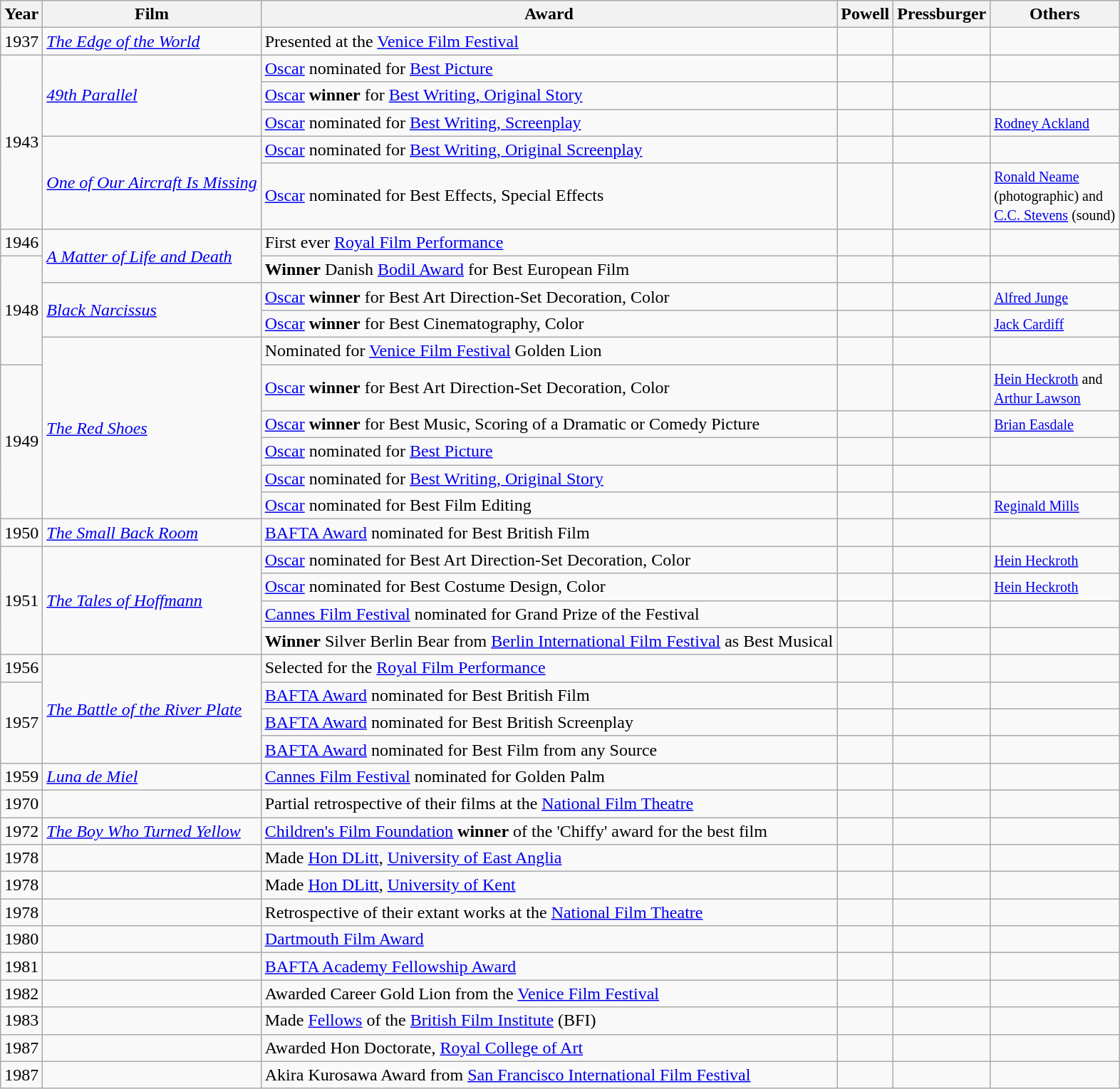<table class="wikitable">
<tr>
<th><strong>Year</strong></th>
<th><strong>Film</strong></th>
<th><strong>Award</strong></th>
<th><strong>Powell</strong></th>
<th><strong>Pressburger</strong></th>
<th><strong>Others</strong></th>
</tr>
<tr>
<td>1937</td>
<td><em><a href='#'>The Edge of the World</a></em></td>
<td>Presented at the <a href='#'>Venice Film Festival</a></td>
<td></td>
<td></td>
<td></td>
</tr>
<tr>
<td rowspan=5>1943</td>
<td rowspan=3><em><a href='#'>49th Parallel</a></em></td>
<td><a href='#'>Oscar</a> nominated for <a href='#'>Best Picture</a></td>
<td></td>
<td></td>
<td></td>
</tr>
<tr>
<td><a href='#'>Oscar</a> <strong>winner</strong> for <a href='#'>Best Writing, Original Story</a></td>
<td></td>
<td></td>
<td></td>
</tr>
<tr>
<td><a href='#'>Oscar</a> nominated for <a href='#'>Best Writing, Screenplay</a></td>
<td></td>
<td></td>
<td><small><a href='#'>Rodney Ackland</a></small></td>
</tr>
<tr>
<td rowspan=2><em><a href='#'>One of Our Aircraft Is Missing</a></em></td>
<td><a href='#'>Oscar</a> nominated for <a href='#'>Best Writing, Original Screenplay</a></td>
<td></td>
<td></td>
<td></td>
</tr>
<tr>
<td><a href='#'>Oscar</a> nominated for Best Effects, Special Effects</td>
<td></td>
<td></td>
<td><small><a href='#'>Ronald Neame</a><br>(photographic) and<br><a href='#'>C.C. Stevens</a> (sound)</small></td>
</tr>
<tr>
<td>1946</td>
<td rowspan=2><em><a href='#'>A Matter of Life and Death</a></em></td>
<td>First ever <a href='#'>Royal Film Performance</a></td>
<td></td>
<td></td>
<td></td>
</tr>
<tr>
<td rowspan=4>1948</td>
<td><strong>Winner</strong> Danish <a href='#'>Bodil Award</a> for Best European Film</td>
<td></td>
<td></td>
<td></td>
</tr>
<tr>
<td rowspan=2><em><a href='#'>Black Narcissus</a></em></td>
<td><a href='#'>Oscar</a> <strong>winner</strong> for Best Art Direction-Set Decoration, Color</td>
<td></td>
<td></td>
<td><small><a href='#'>Alfred Junge</a></small></td>
</tr>
<tr>
<td><a href='#'>Oscar</a> <strong>winner</strong> for Best Cinematography, Color</td>
<td></td>
<td></td>
<td><small><a href='#'>Jack Cardiff</a></small></td>
</tr>
<tr>
<td rowspan=6><em><a href='#'>The Red Shoes</a></em></td>
<td>Nominated for <a href='#'>Venice Film Festival</a> Golden Lion</td>
<td></td>
<td></td>
<td></td>
</tr>
<tr>
<td rowspan=5>1949</td>
<td><a href='#'>Oscar</a> <strong>winner</strong> for Best Art Direction-Set Decoration, Color</td>
<td></td>
<td></td>
<td><small><a href='#'>Hein Heckroth</a> and<br><a href='#'>Arthur Lawson</a></small></td>
</tr>
<tr>
<td><a href='#'>Oscar</a> <strong>winner</strong> for Best Music, Scoring of a Dramatic or Comedy Picture</td>
<td></td>
<td></td>
<td><small><a href='#'>Brian Easdale</a></small></td>
</tr>
<tr>
<td><a href='#'>Oscar</a> nominated for <a href='#'>Best Picture</a></td>
<td></td>
<td></td>
<td></td>
</tr>
<tr>
<td><a href='#'>Oscar</a> nominated for <a href='#'>Best Writing, Original Story</a></td>
<td></td>
<td></td>
<td></td>
</tr>
<tr>
<td><a href='#'>Oscar</a> nominated for Best Film Editing</td>
<td></td>
<td></td>
<td><small><a href='#'>Reginald Mills</a></small></td>
</tr>
<tr>
<td>1950</td>
<td><em><a href='#'>The Small Back Room</a></em></td>
<td><a href='#'>BAFTA Award</a> nominated for Best British Film</td>
<td></td>
<td></td>
<td></td>
</tr>
<tr>
<td rowspan=4>1951</td>
<td rowspan=4><em><a href='#'>The Tales of Hoffmann</a></em></td>
<td><a href='#'>Oscar</a> nominated for Best Art Direction-Set Decoration, Color</td>
<td></td>
<td></td>
<td><small><a href='#'>Hein Heckroth</a></small></td>
</tr>
<tr>
<td><a href='#'>Oscar</a> nominated for Best Costume Design, Color</td>
<td></td>
<td></td>
<td><small><a href='#'>Hein Heckroth</a></small></td>
</tr>
<tr>
<td><a href='#'>Cannes Film Festival</a> nominated for Grand Prize of the Festival</td>
<td></td>
<td></td>
<td></td>
</tr>
<tr>
<td><strong>Winner</strong> Silver Berlin Bear from <a href='#'>Berlin International Film Festival</a> as Best Musical</td>
<td></td>
<td></td>
<td></td>
</tr>
<tr>
<td>1956</td>
<td rowspan=4><em><a href='#'>The Battle of the River Plate</a></em></td>
<td>Selected for the <a href='#'>Royal Film Performance</a></td>
<td></td>
<td></td>
<td></td>
</tr>
<tr>
<td rowspan=3>1957</td>
<td><a href='#'>BAFTA Award</a> nominated for Best British Film</td>
<td></td>
<td></td>
<td></td>
</tr>
<tr>
<td><a href='#'>BAFTA Award</a> nominated for Best British Screenplay</td>
<td></td>
<td></td>
<td></td>
</tr>
<tr>
<td><a href='#'>BAFTA Award</a> nominated for Best Film from any Source</td>
<td></td>
<td></td>
<td></td>
</tr>
<tr>
<td>1959</td>
<td><em><a href='#'>Luna de Miel</a></em></td>
<td><a href='#'>Cannes Film Festival</a> nominated for Golden Palm</td>
<td></td>
<td></td>
<td></td>
</tr>
<tr>
<td>1970</td>
<td></td>
<td>Partial retrospective of their films at the <a href='#'>National Film Theatre</a></td>
<td></td>
<td></td>
<td></td>
</tr>
<tr>
<td>1972</td>
<td><em><a href='#'>The Boy Who Turned Yellow</a></em></td>
<td><a href='#'>Children's Film Foundation</a> <strong>winner</strong> of the 'Chiffy' award for the best film</td>
<td></td>
<td></td>
<td></td>
</tr>
<tr>
<td>1978</td>
<td></td>
<td>Made <a href='#'>Hon DLitt</a>, <a href='#'>University of East Anglia</a></td>
<td></td>
<td></td>
<td></td>
</tr>
<tr>
<td>1978</td>
<td></td>
<td>Made <a href='#'>Hon DLitt</a>, <a href='#'>University of Kent</a></td>
<td></td>
<td></td>
<td></td>
</tr>
<tr>
<td>1978</td>
<td></td>
<td>Retrospective of their extant works at the <a href='#'>National Film Theatre</a></td>
<td></td>
<td></td>
<td></td>
</tr>
<tr>
<td>1980</td>
<td></td>
<td><a href='#'>Dartmouth Film Award</a></td>
<td></td>
<td></td>
<td></td>
</tr>
<tr>
<td>1981</td>
<td></td>
<td><a href='#'>BAFTA Academy Fellowship Award</a></td>
<td></td>
<td></td>
<td></td>
</tr>
<tr>
<td>1982</td>
<td></td>
<td>Awarded Career Gold Lion from the <a href='#'>Venice Film Festival</a></td>
<td></td>
<td></td>
<td></td>
</tr>
<tr>
<td>1983</td>
<td></td>
<td>Made <a href='#'>Fellows</a> of the <a href='#'>British Film Institute</a> (BFI)</td>
<td></td>
<td></td>
<td></td>
</tr>
<tr>
<td>1987</td>
<td></td>
<td>Awarded Hon Doctorate, <a href='#'>Royal College of Art</a></td>
<td></td>
<td></td>
<td></td>
</tr>
<tr>
<td>1987</td>
<td></td>
<td>Akira Kurosawa Award from <a href='#'>San Francisco International Film Festival</a></td>
<td></td>
<td></td>
<td></td>
</tr>
</table>
